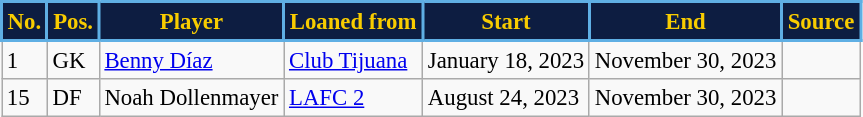<table class="wikitable sortable" style=" font-size:95%; text-align:left;">
<tr>
<th style="background:#0D1D41; color:#F8CC00; border:2px solid #5FAFE4;" scope="col">No.</th>
<th style="background:#0D1D41; color:#F8CC00; border:2px solid #5FAFE4;" scope="col">Pos.</th>
<th style="background:#0D1D41; color:#F8CC00; border:2px solid #5FAFE4;" scope="col">Player</th>
<th style="background:#0D1D41; color:#F8CC00; border:2px solid #5FAFE4;" scope="col">Loaned from</th>
<th style="background:#0D1D41; color:#F8CC00; border:2px solid #5FAFE4;" scope="col">Start</th>
<th style="background:#0D1D41; color:#F8CC00; border:2px solid #5FAFE4;" scope="col">End</th>
<th style="background:#0D1D41; color:#F8CC00; border:2px solid #5FAFE4;" scope="col">Source</th>
</tr>
<tr>
<td>1</td>
<td>GK</td>
<td> <a href='#'>Benny Díaz</a></td>
<td> <a href='#'>Club Tijuana</a></td>
<td>January 18, 2023</td>
<td>November 30, 2023</td>
<td></td>
</tr>
<tr>
<td>15</td>
<td>DF</td>
<td> Noah Dollenmayer</td>
<td> <a href='#'>LAFC 2</a></td>
<td>August 24, 2023</td>
<td>November 30, 2023</td>
<td></td>
</tr>
</table>
